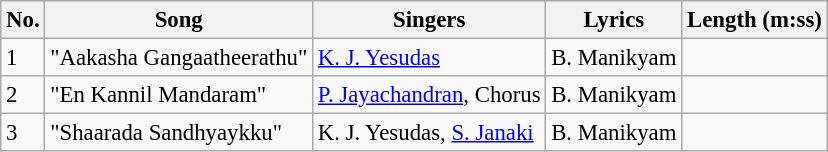<table class="wikitable" style="font-size:95%;">
<tr>
<th>No.</th>
<th>Song</th>
<th>Singers</th>
<th>Lyrics</th>
<th>Length (m:ss)</th>
</tr>
<tr>
<td>1</td>
<td>"Aakasha Gangaatheerathu"</td>
<td><a href='#'>K. J. Yesudas</a></td>
<td>B. Manikyam</td>
<td></td>
</tr>
<tr>
<td>2</td>
<td>"En Kannil Mandaram"</td>
<td><a href='#'>P. Jayachandran</a>, Chorus</td>
<td>B. Manikyam</td>
<td></td>
</tr>
<tr>
<td>3</td>
<td>"Shaarada Sandhyaykku"</td>
<td>K. J. Yesudas, <a href='#'>S. Janaki</a></td>
<td>B. Manikyam</td>
<td></td>
</tr>
</table>
